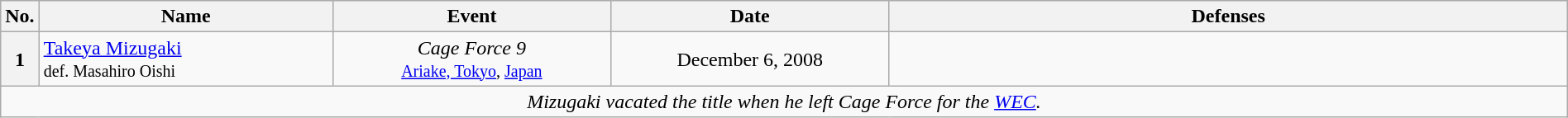<table class="wikitable" width=100%>
<tr>
<th width=1%>No.</th>
<th width=19%>Name</th>
<th width=18%>Event</th>
<th width=18%>Date</th>
<th width=44%>Defenses</th>
</tr>
<tr>
<th>1</th>
<td align=left> <a href='#'>Takeya Mizugaki</a><br><small>def. Masahiro Oishi</small></td>
<td align=center><em>Cage Force 9</em><br><small><a href='#'>Ariake, Tokyo</a>, <a href='#'>Japan</a></small></td>
<td align=center>December 6, 2008</td>
<td></td>
</tr>
<tr>
<td align="center" colspan="5"><em>Mizugaki vacated the title when he left Cage Force for the <a href='#'>WEC</a>.</em></td>
</tr>
</table>
